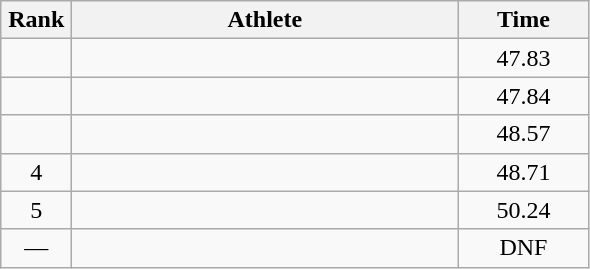<table class=wikitable style="text-align:center">
<tr>
<th width=40>Rank</th>
<th width=250>Athlete</th>
<th width=80>Time</th>
</tr>
<tr>
<td></td>
<td align=left></td>
<td>47.83</td>
</tr>
<tr>
<td></td>
<td align=left></td>
<td>47.84</td>
</tr>
<tr>
<td></td>
<td align=left></td>
<td>48.57</td>
</tr>
<tr>
<td>4</td>
<td align=left></td>
<td>48.71</td>
</tr>
<tr>
<td>5</td>
<td align=left></td>
<td>50.24</td>
</tr>
<tr>
<td>—</td>
<td align=left></td>
<td>DNF</td>
</tr>
</table>
